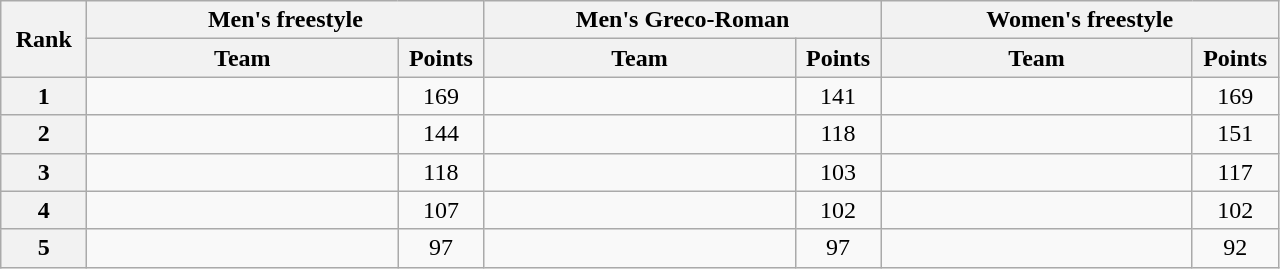<table class="wikitable" style="text-align:center;">
<tr>
<th rowspan="2" width="50">Rank</th>
<th colspan="2">Men's freestyle</th>
<th colspan="2">Men's Greco-Roman</th>
<th colspan="2">Women's freestyle</th>
</tr>
<tr>
<th width="200">Team</th>
<th width="50">Points</th>
<th width="200">Team</th>
<th width="50">Points</th>
<th width="200">Team</th>
<th width="50">Points</th>
</tr>
<tr>
<th>1</th>
<td align="left"></td>
<td>169</td>
<td align="left"></td>
<td>141</td>
<td align="left"></td>
<td>169</td>
</tr>
<tr>
<th>2</th>
<td align="left"></td>
<td>144</td>
<td align="left"></td>
<td>118</td>
<td align="left"></td>
<td>151</td>
</tr>
<tr>
<th>3</th>
<td align="left"></td>
<td>118</td>
<td align="left"></td>
<td>103</td>
<td align="left"></td>
<td>117</td>
</tr>
<tr>
<th>4</th>
<td align="left"></td>
<td>107</td>
<td align="left"></td>
<td>102</td>
<td align="left"></td>
<td>102</td>
</tr>
<tr>
<th>5</th>
<td align="left"></td>
<td>97</td>
<td align="left"></td>
<td>97</td>
<td align="left"></td>
<td>92</td>
</tr>
</table>
